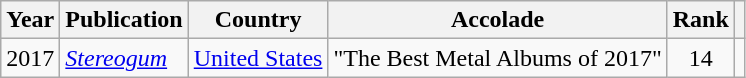<table class="wikitable sortable" style="margin:0em 1em 1em 0pt">
<tr>
<th>Year</th>
<th>Publication</th>
<th>Country</th>
<th>Accolade</th>
<th>Rank</th>
<th class=unsortable></th>
</tr>
<tr>
<td align=center>2017</td>
<td><em><a href='#'>Stereogum</a></em></td>
<td><a href='#'>United States</a></td>
<td>"The Best Metal Albums of 2017"</td>
<td align=center>14</td>
<td></td>
</tr>
</table>
